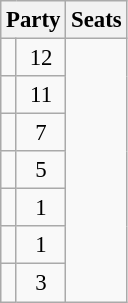<table class="wikitable" style="font-size: 95%;">
<tr>
<th colspan=2>Party</th>
<th>Seats</th>
</tr>
<tr>
<td></td>
<td align="center">12</td>
</tr>
<tr>
<td></td>
<td align="center">11</td>
</tr>
<tr>
<td></td>
<td align="center">7</td>
</tr>
<tr>
<td></td>
<td align="center">5</td>
</tr>
<tr>
<td></td>
<td align="center">1</td>
</tr>
<tr>
<td></td>
<td align="center">1</td>
</tr>
<tr>
<td></td>
<td align="center">3</td>
</tr>
</table>
